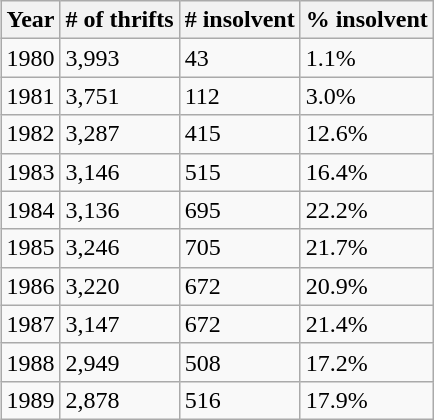<table class="wikitable" style="float:right; margin-left: 10px;">
<tr>
<th>Year</th>
<th># of thrifts</th>
<th># insolvent</th>
<th>% insolvent</th>
</tr>
<tr>
<td>1980</td>
<td>3,993</td>
<td>43</td>
<td>1.1%</td>
</tr>
<tr>
<td>1981</td>
<td>3,751</td>
<td>112</td>
<td>3.0%</td>
</tr>
<tr>
<td>1982</td>
<td>3,287</td>
<td>415</td>
<td>12.6%</td>
</tr>
<tr>
<td>1983</td>
<td>3,146</td>
<td>515</td>
<td>16.4%</td>
</tr>
<tr>
<td>1984</td>
<td>3,136</td>
<td>695</td>
<td>22.2%</td>
</tr>
<tr>
<td>1985</td>
<td>3,246</td>
<td>705</td>
<td>21.7%</td>
</tr>
<tr>
<td>1986</td>
<td>3,220</td>
<td>672</td>
<td>20.9%</td>
</tr>
<tr>
<td>1987</td>
<td>3,147</td>
<td>672</td>
<td>21.4%</td>
</tr>
<tr>
<td>1988</td>
<td>2,949</td>
<td>508</td>
<td>17.2%</td>
</tr>
<tr>
<td>1989</td>
<td>2,878</td>
<td>516</td>
<td>17.9%</td>
</tr>
</table>
